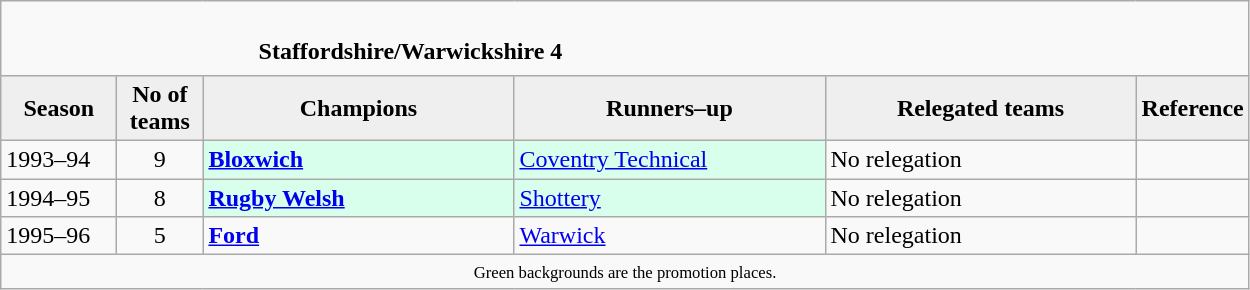<table class="wikitable" style="text-align: left;">
<tr>
<td colspan="11" cellpadding="0" cellspacing="0"><br><table border="0" style="width:100%;" cellpadding="0" cellspacing="0">
<tr>
<td style="width:20%; border:0;"></td>
<td style="border:0;"><strong>Staffordshire/Warwickshire 4</strong></td>
<td style="width:20%; border:0;"></td>
</tr>
</table>
</td>
</tr>
<tr>
<th style="background:#efefef; width:70px;">Season</th>
<th style="background:#efefef; width:50px;">No of teams</th>
<th style="background:#efefef; width:200px;">Champions</th>
<th style="background:#efefef; width:200px;">Runners–up</th>
<th style="background:#efefef; width:200px;">Relegated teams</th>
<th style="background:#efefef; width:50px;">Reference</th>
</tr>
<tr align=left>
<td>1993–94</td>
<td style="text-align: center;">9</td>
<td style="background:#d8ffeb;"><strong><a href='#'>Bloxwich</a></strong></td>
<td style="background:#d8ffeb;"><a href='#'>Coventry Technical</a></td>
<td>No relegation</td>
<td></td>
</tr>
<tr>
<td>1994–95</td>
<td style="text-align: center;">8</td>
<td style="background:#d8ffeb;"><strong><a href='#'>Rugby Welsh</a></strong></td>
<td style="background:#d8ffeb;"><a href='#'>Shottery</a></td>
<td>No relegation</td>
<td></td>
</tr>
<tr>
<td>1995–96</td>
<td style="text-align: center;">5</td>
<td><strong><a href='#'>Ford</a></strong></td>
<td><a href='#'>Warwick</a></td>
<td>No relegation</td>
<td></td>
</tr>
<tr>
<td colspan="15"  style="border:0; font-size:smaller; text-align:center;"><small><span>Green backgrounds</span> are the promotion places.</small></td>
</tr>
</table>
